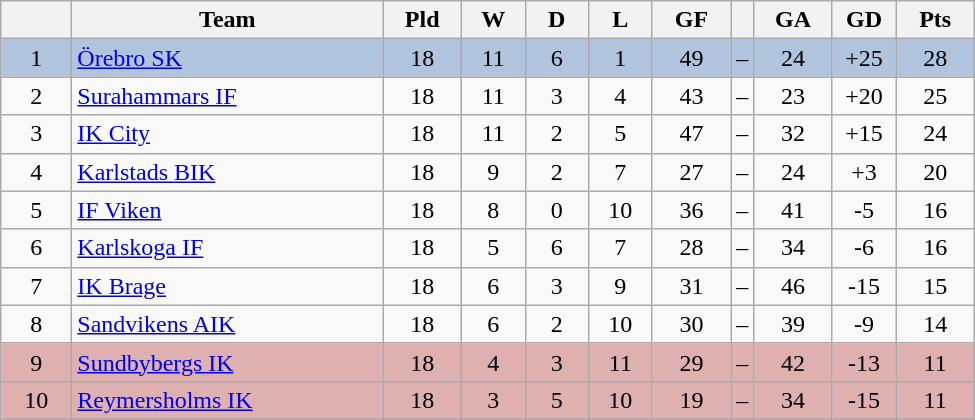<table class="wikitable" style="text-align: center;">
<tr>
<th style="width: 40px;"></th>
<th style="width: 200px;">Team</th>
<th style="width: 45px;">Pld</th>
<th style="width: 35px;">W</th>
<th style="width: 35px;">D</th>
<th style="width: 35px;">L</th>
<th style="width: 45px;">GF</th>
<th></th>
<th style="width: 45px;">GA</th>
<th style="width: 35px;">GD</th>
<th style="width: 45px;">Pts</th>
</tr>
<tr style="background: #b0c4de">
<td>1</td>
<td style="text-align: left;"><a href='#'>Örebro SK</a></td>
<td>18</td>
<td>11</td>
<td>6</td>
<td>1</td>
<td>49</td>
<td>–</td>
<td>24</td>
<td>+25</td>
<td>28</td>
</tr>
<tr>
<td>2</td>
<td style="text-align: left;"><a href='#'>Surahammars IF</a></td>
<td>18</td>
<td>11</td>
<td>3</td>
<td>4</td>
<td>43</td>
<td>–</td>
<td>23</td>
<td>+20</td>
<td>25</td>
</tr>
<tr>
<td>3</td>
<td style="text-align: left;"><a href='#'>IK City</a></td>
<td>18</td>
<td>11</td>
<td>2</td>
<td>5</td>
<td>47</td>
<td>–</td>
<td>32</td>
<td>+15</td>
<td>24</td>
</tr>
<tr>
<td>4</td>
<td style="text-align: left;"><a href='#'>Karlstads BIK</a></td>
<td>18</td>
<td>9</td>
<td>2</td>
<td>7</td>
<td>27</td>
<td>–</td>
<td>24</td>
<td>+3</td>
<td>20</td>
</tr>
<tr>
<td>5</td>
<td style="text-align: left;"><a href='#'>IF Viken</a></td>
<td>18</td>
<td>8</td>
<td>0</td>
<td>10</td>
<td>36</td>
<td>–</td>
<td>41</td>
<td>-5</td>
<td>16</td>
</tr>
<tr>
<td>6</td>
<td style="text-align: left;"><a href='#'>Karlskoga IF</a></td>
<td>18</td>
<td>5</td>
<td>6</td>
<td>7</td>
<td>28</td>
<td>–</td>
<td>34</td>
<td>-6</td>
<td>16</td>
</tr>
<tr>
<td>7</td>
<td style="text-align: left;"><a href='#'>IK Brage</a></td>
<td>18</td>
<td>6</td>
<td>3</td>
<td>9</td>
<td>31</td>
<td>–</td>
<td>46</td>
<td>-15</td>
<td>15</td>
</tr>
<tr>
<td>8</td>
<td style="text-align: left;"><a href='#'>Sandvikens AIK</a></td>
<td>18</td>
<td>6</td>
<td>2</td>
<td>10</td>
<td>30</td>
<td>–</td>
<td>39</td>
<td>-9</td>
<td>14</td>
</tr>
<tr style="background: #deb0b0">
<td>9</td>
<td style="text-align: left;"><a href='#'>Sundbybergs IK</a></td>
<td>18</td>
<td>4</td>
<td>3</td>
<td>11</td>
<td>29</td>
<td>–</td>
<td>42</td>
<td>-13</td>
<td>11</td>
</tr>
<tr style="background: #deb0b0">
<td>10</td>
<td style="text-align: left;"><a href='#'>Reymersholms IK</a></td>
<td>18</td>
<td>3</td>
<td>5</td>
<td>10</td>
<td>19</td>
<td>–</td>
<td>34</td>
<td>-15</td>
<td>11</td>
</tr>
</table>
